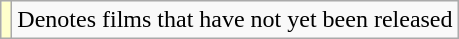<table class="wikitable">
<tr>
<td style="background:#ffc;"></td>
<td>Denotes films that have not yet been released</td>
</tr>
</table>
